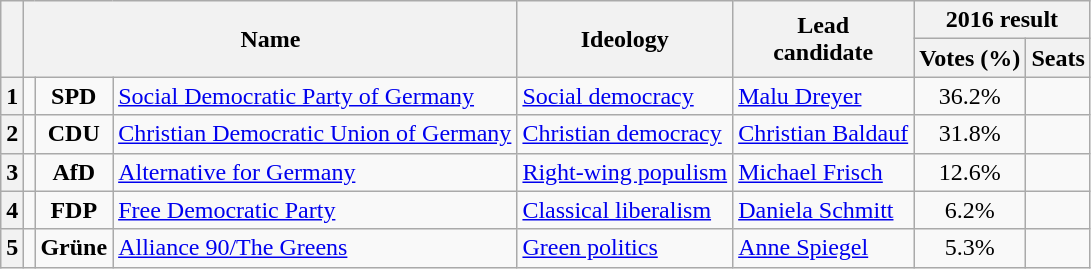<table class="wikitable">
<tr>
<th rowspan=2></th>
<th rowspan=2 colspan=3>Name</th>
<th rowspan=2>Ideology</th>
<th rowspan=2>Lead<br>candidate</th>
<th colspan=2>2016 result</th>
</tr>
<tr>
<th>Votes (%)</th>
<th>Seats</th>
</tr>
<tr>
<th>1</th>
<td bgcolor=></td>
<td align=center><strong>SPD</strong></td>
<td><a href='#'>Social Democratic Party of Germany</a><br></td>
<td><a href='#'>Social democracy</a></td>
<td><a href='#'>Malu Dreyer</a></td>
<td align=center>36.2%</td>
<td></td>
</tr>
<tr>
<th>2</th>
<td bgcolor=></td>
<td align=center><strong>CDU</strong></td>
<td><a href='#'>Christian Democratic Union of Germany</a><br></td>
<td><a href='#'>Christian democracy</a></td>
<td><a href='#'>Christian Baldauf</a></td>
<td align=center>31.8%</td>
<td></td>
</tr>
<tr>
<th>3</th>
<td bgcolor=></td>
<td align=center><strong>AfD</strong></td>
<td><a href='#'>Alternative for Germany</a><br></td>
<td><a href='#'>Right-wing populism</a></td>
<td><a href='#'>Michael Frisch</a></td>
<td align=center>12.6%</td>
<td></td>
</tr>
<tr>
<th>4</th>
<td bgcolor=></td>
<td align=center><strong>FDP</strong></td>
<td><a href='#'>Free Democratic Party</a><br></td>
<td><a href='#'>Classical liberalism</a></td>
<td><a href='#'>Daniela Schmitt</a></td>
<td align=center>6.2%</td>
<td></td>
</tr>
<tr>
<th>5</th>
<td bgcolor=></td>
<td align=center><strong>Grüne</strong></td>
<td><a href='#'>Alliance 90/The Greens</a><br></td>
<td><a href='#'>Green politics</a></td>
<td><a href='#'>Anne Spiegel</a></td>
<td align=center>5.3%</td>
<td></td>
</tr>
</table>
